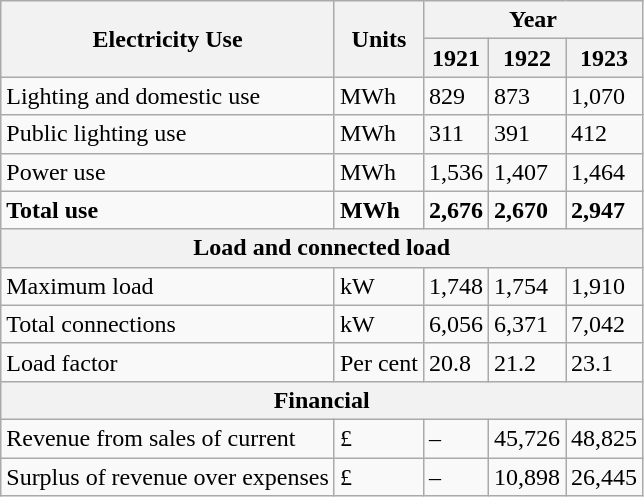<table class="wikitable">
<tr>
<th rowspan="2">Electricity Use</th>
<th rowspan="2">Units</th>
<th colspan="3">Year</th>
</tr>
<tr>
<th>1921</th>
<th>1922</th>
<th>1923</th>
</tr>
<tr>
<td>Lighting and domestic use</td>
<td>MWh</td>
<td>829</td>
<td>873</td>
<td>1,070</td>
</tr>
<tr>
<td>Public lighting use</td>
<td>MWh</td>
<td>311</td>
<td>391</td>
<td>412</td>
</tr>
<tr>
<td>Power use</td>
<td>MWh</td>
<td>1,536</td>
<td>1,407</td>
<td>1,464</td>
</tr>
<tr>
<td><strong>Total use</strong></td>
<td><strong>MWh</strong></td>
<td><strong>2,676</strong></td>
<td><strong>2,670</strong></td>
<td><strong>2,947</strong></td>
</tr>
<tr>
<th colspan="5">Load and connected load</th>
</tr>
<tr>
<td>Maximum load</td>
<td>kW</td>
<td>1,748</td>
<td>1,754</td>
<td>1,910</td>
</tr>
<tr>
<td>Total connections</td>
<td>kW</td>
<td>6,056</td>
<td>6,371</td>
<td>7,042</td>
</tr>
<tr>
<td>Load factor</td>
<td>Per cent</td>
<td>20.8</td>
<td>21.2</td>
<td>23.1</td>
</tr>
<tr>
<th colspan="5">Financial</th>
</tr>
<tr>
<td>Revenue from sales of current</td>
<td>£</td>
<td>–</td>
<td>45,726</td>
<td>48,825</td>
</tr>
<tr>
<td>Surplus of revenue over expenses</td>
<td>£</td>
<td>–</td>
<td>10,898</td>
<td>26,445</td>
</tr>
</table>
